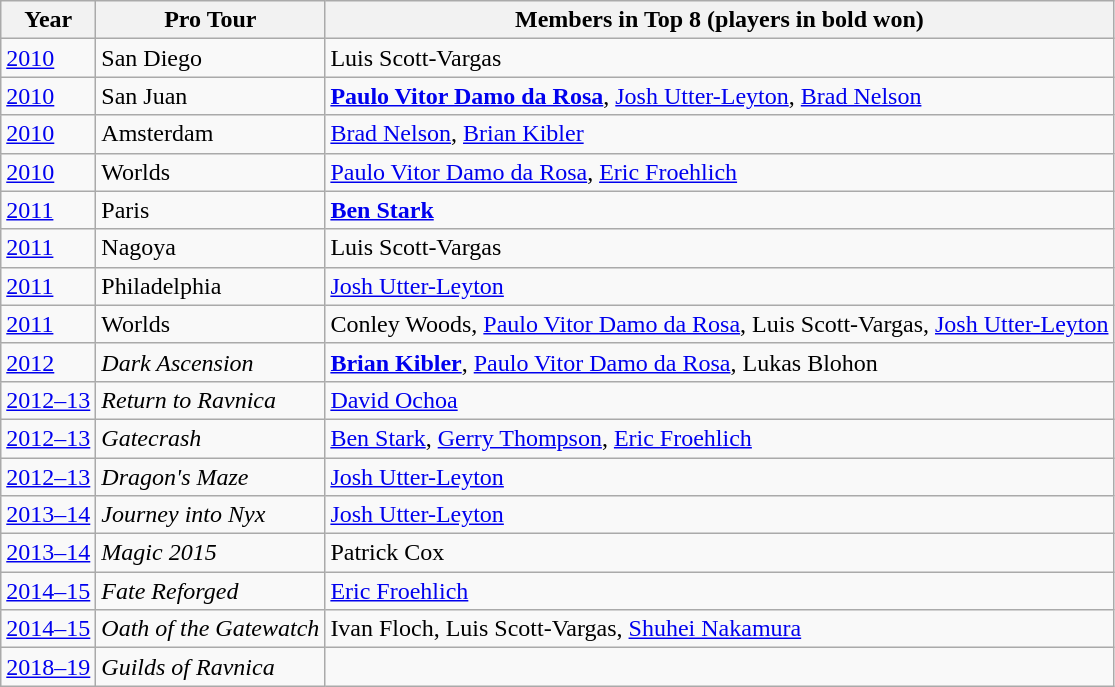<table class="wikitable">
<tr>
<th>Year</th>
<th>Pro Tour</th>
<th>Members in Top 8 (players in bold won)</th>
</tr>
<tr>
<td><a href='#'>2010</a></td>
<td>San Diego</td>
<td>Luis Scott-Vargas</td>
</tr>
<tr>
<td><a href='#'>2010</a></td>
<td>San Juan</td>
<td><strong><a href='#'>Paulo Vitor Damo da Rosa</a></strong>, <a href='#'>Josh Utter-Leyton</a>, <a href='#'>Brad Nelson</a></td>
</tr>
<tr>
<td><a href='#'>2010</a></td>
<td>Amsterdam</td>
<td><a href='#'>Brad Nelson</a>, <a href='#'>Brian Kibler</a></td>
</tr>
<tr>
<td><a href='#'>2010</a></td>
<td>Worlds</td>
<td><a href='#'>Paulo Vitor Damo da Rosa</a>, <a href='#'>Eric Froehlich</a></td>
</tr>
<tr>
<td><a href='#'>2011</a></td>
<td>Paris</td>
<td><strong><a href='#'>Ben Stark</a></strong></td>
</tr>
<tr>
<td><a href='#'>2011</a></td>
<td>Nagoya</td>
<td>Luis Scott-Vargas</td>
</tr>
<tr>
<td><a href='#'>2011</a></td>
<td>Philadelphia</td>
<td><a href='#'>Josh Utter-Leyton</a></td>
</tr>
<tr>
<td><a href='#'>2011</a></td>
<td>Worlds</td>
<td>Conley Woods, <a href='#'>Paulo Vitor Damo da Rosa</a>, Luis Scott-Vargas, <a href='#'>Josh Utter-Leyton</a></td>
</tr>
<tr>
<td><a href='#'>2012</a></td>
<td><em>Dark Ascension</em></td>
<td><strong><a href='#'>Brian Kibler</a></strong>, <a href='#'>Paulo Vitor Damo da Rosa</a>, Lukas Blohon</td>
</tr>
<tr>
<td><a href='#'>2012–13</a></td>
<td><em>Return to Ravnica</em></td>
<td><a href='#'>David Ochoa</a></td>
</tr>
<tr>
<td><a href='#'>2012–13</a></td>
<td><em>Gatecrash</em></td>
<td><a href='#'>Ben Stark</a>, <a href='#'>Gerry Thompson</a>, <a href='#'>Eric Froehlich</a></td>
</tr>
<tr>
<td><a href='#'>2012–13</a></td>
<td><em>Dragon's Maze</em></td>
<td><a href='#'>Josh Utter-Leyton</a></td>
</tr>
<tr>
<td><a href='#'>2013–14</a></td>
<td><em>Journey into Nyx</em></td>
<td><a href='#'>Josh Utter-Leyton</a></td>
</tr>
<tr>
<td><a href='#'>2013–14</a></td>
<td><em>Magic 2015</em></td>
<td>Patrick Cox</td>
</tr>
<tr>
<td><a href='#'>2014–15</a></td>
<td><em>Fate Reforged</em></td>
<td><a href='#'>Eric Froehlich</a></td>
</tr>
<tr>
<td><a href='#'>2014–15</a></td>
<td><em>Oath of the Gatewatch</em></td>
<td>Ivan Floch, Luis Scott-Vargas, <a href='#'>Shuhei Nakamura</a></td>
</tr>
<tr>
<td><a href='#'>2018–19</a></td>
<td><em>Guilds of Ravnica</em></td>
<td></td>
</tr>
</table>
